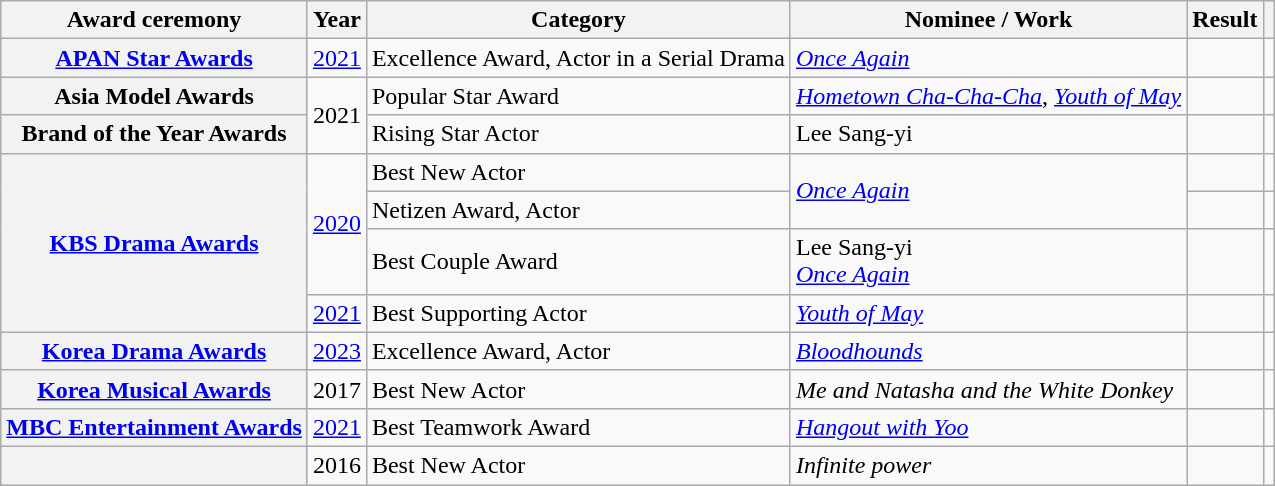<table class="wikitable plainrowheaders sortable">
<tr>
<th scope="col">Award ceremony</th>
<th scope="col">Year</th>
<th scope="col">Category</th>
<th scope="col">Nominee / Work</th>
<th scope="col">Result</th>
<th scope="col" class="unsortable"></th>
</tr>
<tr>
<th scope="row"><a href='#'>APAN Star Awards</a></th>
<td style="text-align:center"><a href='#'>2021</a></td>
<td>Excellence Award, Actor in a Serial Drama</td>
<td><em><a href='#'>Once Again</a></em></td>
<td></td>
<td style="text-align:center"></td>
</tr>
<tr>
<th scope="row">Asia Model Awards</th>
<td rowspan="2" style="text-align:center">2021</td>
<td>Popular Star Award</td>
<td><em><a href='#'>Hometown Cha-Cha-Cha</a></em>, <em><a href='#'>Youth of May</a></em></td>
<td></td>
<td style="text-align:center"></td>
</tr>
<tr>
<th scope="row">Brand of the Year Awards</th>
<td>Rising Star Actor</td>
<td>Lee Sang-yi</td>
<td></td>
<td style="text-align:center"></td>
</tr>
<tr>
<th scope="row"  rowspan="4"><a href='#'>KBS Drama Awards</a></th>
<td rowspan="3" style="text-align:center"><a href='#'>2020</a></td>
<td>Best New Actor</td>
<td rowspan="2"><em><a href='#'>Once Again</a></em></td>
<td></td>
<td style="text-align:center"></td>
</tr>
<tr>
<td>Netizen Award, Actor</td>
<td></td>
<td style="text-align:center"></td>
</tr>
<tr>
<td>Best Couple Award</td>
<td>Lee Sang-yi <br><em><a href='#'>Once Again</a></em></td>
<td></td>
<td style="text-align:center"></td>
</tr>
<tr>
<td style="text-align:center"><a href='#'>2021</a></td>
<td>Best Supporting Actor</td>
<td><em><a href='#'>Youth of May</a></em></td>
<td></td>
<td style="text-align:center"></td>
</tr>
<tr>
<th scope="row"><a href='#'>Korea Drama Awards</a></th>
<td style="text-align:center"><a href='#'>2023</a></td>
<td>Excellence Award, Actor</td>
<td><em><a href='#'>Bloodhounds</a></em></td>
<td></td>
<td style="text-align:center"></td>
</tr>
<tr>
<th scope="row"><a href='#'>Korea Musical Awards</a></th>
<td style="text-align:center">2017</td>
<td>Best New Actor</td>
<td><em>Me and Natasha and the White Donkey</em></td>
<td></td>
<td style="text-align:center"></td>
</tr>
<tr>
<th scope="row"><a href='#'>MBC Entertainment Awards</a></th>
<td style="text-align:center"><a href='#'>2021</a></td>
<td>Best Teamwork Award</td>
<td><em><a href='#'>Hangout with Yoo</a></em></td>
<td></td>
<td style="text-align:center"></td>
</tr>
<tr>
<th scope="row"></th>
<td style="text-align:center">2016</td>
<td>Best New Actor</td>
<td><em>Infinite power</em></td>
<td></td>
<td style="text-align:center"></td>
</tr>
</table>
